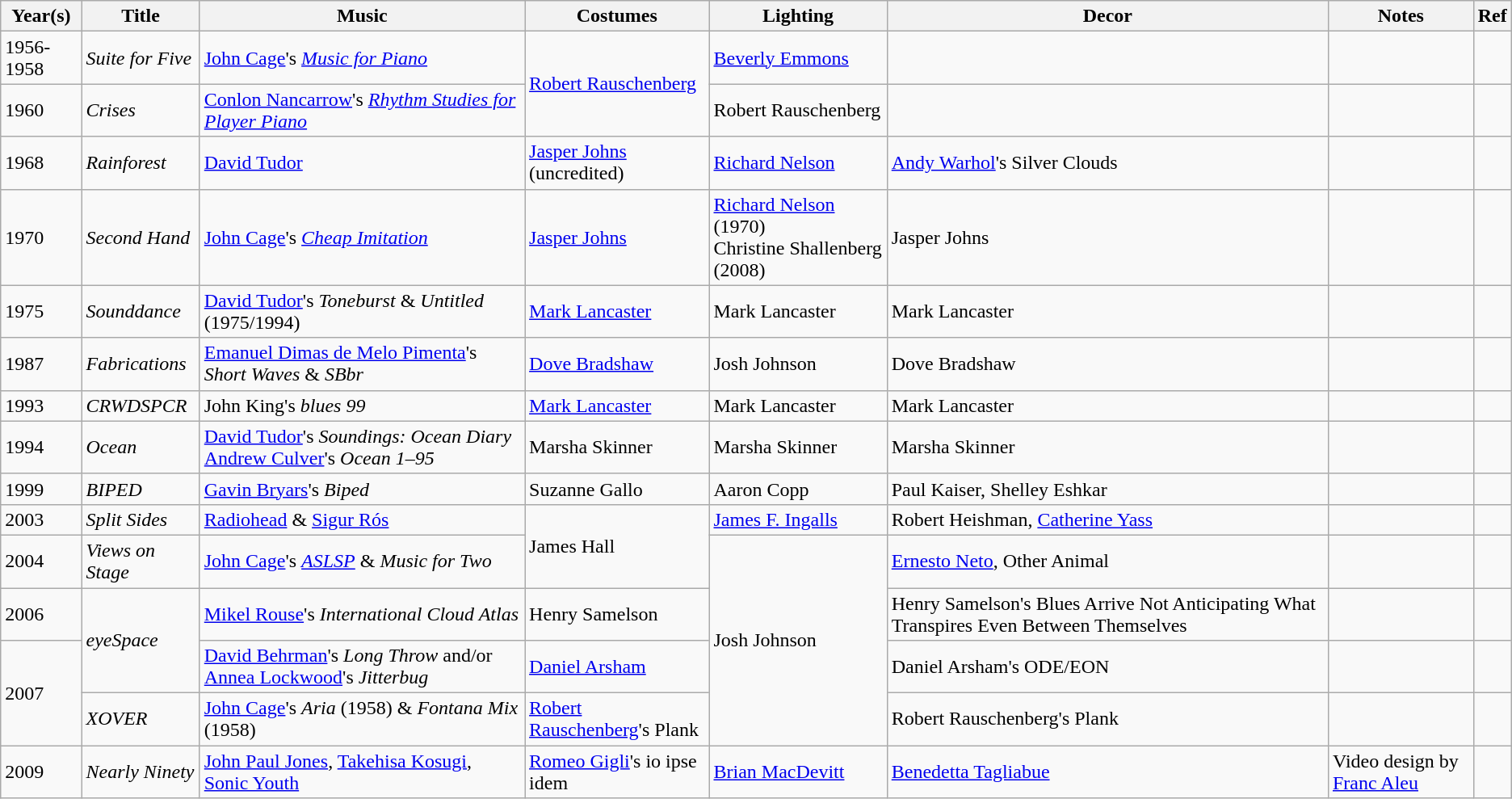<table class="wikitable sortable">
<tr>
<th>Year(s)</th>
<th>Title</th>
<th>Music</th>
<th>Costumes</th>
<th>Lighting</th>
<th>Decor</th>
<th>Notes</th>
<th class="unsortable">Ref</th>
</tr>
<tr>
<td>1956-1958</td>
<td><em>Suite for Five</em></td>
<td><a href='#'>John Cage</a>'s <em><a href='#'>Music for Piano</a></em></td>
<td rowspan="2"><a href='#'>Robert Rauschenberg</a></td>
<td><a href='#'>Beverly Emmons</a></td>
<td></td>
<td></td>
<td></td>
</tr>
<tr>
<td>1960</td>
<td><em>Crises</em></td>
<td><a href='#'>Conlon Nancarrow</a>'s <em><a href='#'>Rhythm Studies for Player Piano</a></em></td>
<td>Robert Rauschenberg</td>
<td></td>
<td></td>
<td></td>
</tr>
<tr>
<td>1968</td>
<td><em>Rainforest</em></td>
<td><a href='#'>David Tudor</a></td>
<td><a href='#'>Jasper Johns</a> (uncredited)</td>
<td><a href='#'>Richard Nelson</a></td>
<td><a href='#'>Andy Warhol</a>'s Silver Clouds</td>
<td></td>
<td></td>
</tr>
<tr>
<td>1970</td>
<td><em>Second Hand</em></td>
<td><a href='#'>John Cage</a>'s <em><a href='#'>Cheap Imitation</a></em></td>
<td><a href='#'>Jasper Johns</a></td>
<td><a href='#'>Richard Nelson</a> (1970)<br> Christine Shallenberg (2008)</td>
<td>Jasper Johns</td>
<td></td>
<td></td>
</tr>
<tr>
<td>1975</td>
<td><em>Sounddance</em></td>
<td><a href='#'>David Tudor</a>'s <em>Toneburst</em> & <em>Untitled</em> (1975/1994)</td>
<td><a href='#'>Mark Lancaster</a></td>
<td>Mark Lancaster</td>
<td>Mark Lancaster</td>
<td></td>
<td></td>
</tr>
<tr>
<td>1987</td>
<td><em>Fabrications</em></td>
<td><a href='#'>Emanuel Dimas de Melo Pimenta</a>'s <em>Short Waves</em> & <em>SBbr</em></td>
<td><a href='#'>Dove Bradshaw</a></td>
<td>Josh Johnson</td>
<td>Dove Bradshaw</td>
<td></td>
<td></td>
</tr>
<tr>
<td>1993</td>
<td><em>CRWDSPCR</em></td>
<td>John King's <em>blues 99</em></td>
<td><a href='#'>Mark Lancaster</a></td>
<td>Mark Lancaster</td>
<td>Mark Lancaster</td>
<td></td>
<td></td>
</tr>
<tr>
<td>1994</td>
<td><em>Ocean</em></td>
<td><a href='#'>David Tudor</a>'s <em>Soundings: Ocean Diary</em><br><a href='#'>Andrew Culver</a>'s <em>Ocean 1–95</em></td>
<td>Marsha Skinner</td>
<td>Marsha Skinner</td>
<td>Marsha Skinner</td>
<td></td>
<td></td>
</tr>
<tr>
<td>1999</td>
<td><em>BIPED</em></td>
<td><a href='#'>Gavin Bryars</a>'s <em>Biped</em></td>
<td>Suzanne Gallo</td>
<td>Aaron Copp</td>
<td>Paul Kaiser, Shelley Eshkar</td>
<td></td>
<td></td>
</tr>
<tr>
<td>2003</td>
<td><em>Split Sides</em></td>
<td><a href='#'>Radiohead</a> & <a href='#'>Sigur Rós</a></td>
<td rowspan="2">James Hall</td>
<td><a href='#'>James F. Ingalls</a></td>
<td>Robert Heishman, <a href='#'>Catherine Yass</a></td>
<td></td>
<td></td>
</tr>
<tr>
<td>2004</td>
<td><em>Views on Stage</em></td>
<td><a href='#'>John Cage</a>'s <em><a href='#'>ASLSP</a></em> & <em>Music for Two</em></td>
<td rowspan="4">Josh Johnson</td>
<td><a href='#'>Ernesto Neto</a>, Other Animal</td>
<td></td>
<td></td>
</tr>
<tr>
<td>2006</td>
<td rowspan="2"><em>eyeSpace</em></td>
<td><a href='#'>Mikel Rouse</a>'s <em>International Cloud Atlas</em></td>
<td>Henry Samelson</td>
<td>Henry Samelson's Blues Arrive Not Anticipating What Transpires Even Between Themselves</td>
<td></td>
<td></td>
</tr>
<tr>
<td rowspan="2">2007</td>
<td><a href='#'>David Behrman</a>'s <em>Long Throw</em> and/or <a href='#'>Annea Lockwood</a>'s <em>Jitterbug</em></td>
<td><a href='#'>Daniel Arsham</a></td>
<td>Daniel Arsham's ODE/EON</td>
<td></td>
<td></td>
</tr>
<tr>
<td><em>XOVER</em></td>
<td><a href='#'>John Cage</a>'s <em>Aria</em> (1958) & <em>Fontana Mix</em> (1958)</td>
<td><a href='#'>Robert Rauschenberg</a>'s Plank</td>
<td>Robert Rauschenberg's Plank</td>
<td></td>
<td></td>
</tr>
<tr>
<td>2009</td>
<td><em>Nearly Ninety</em></td>
<td><a href='#'>John Paul Jones</a>, <a href='#'>Takehisa Kosugi</a>, <a href='#'>Sonic Youth</a></td>
<td><a href='#'>Romeo Gigli</a>'s io ipse idem</td>
<td><a href='#'>Brian MacDevitt</a></td>
<td><a href='#'>Benedetta Tagliabue</a></td>
<td>Video design by <a href='#'>Franc Aleu</a></td>
<td></td>
</tr>
</table>
